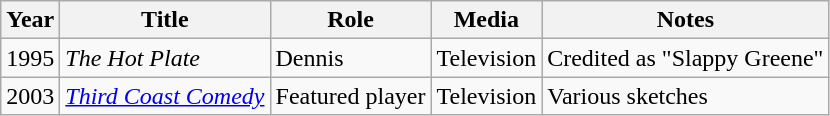<table class="wikitable sortable">
<tr>
<th>Year</th>
<th>Title</th>
<th>Role</th>
<th>Media</th>
<th>Notes</th>
</tr>
<tr>
<td>1995</td>
<td><em>The Hot Plate</em></td>
<td>Dennis</td>
<td>Television</td>
<td>Credited as "Slappy Greene"</td>
</tr>
<tr>
<td>2003</td>
<td><em><a href='#'>Third Coast Comedy</a></em></td>
<td>Featured player</td>
<td>Television</td>
<td>Various sketches</td>
</tr>
</table>
